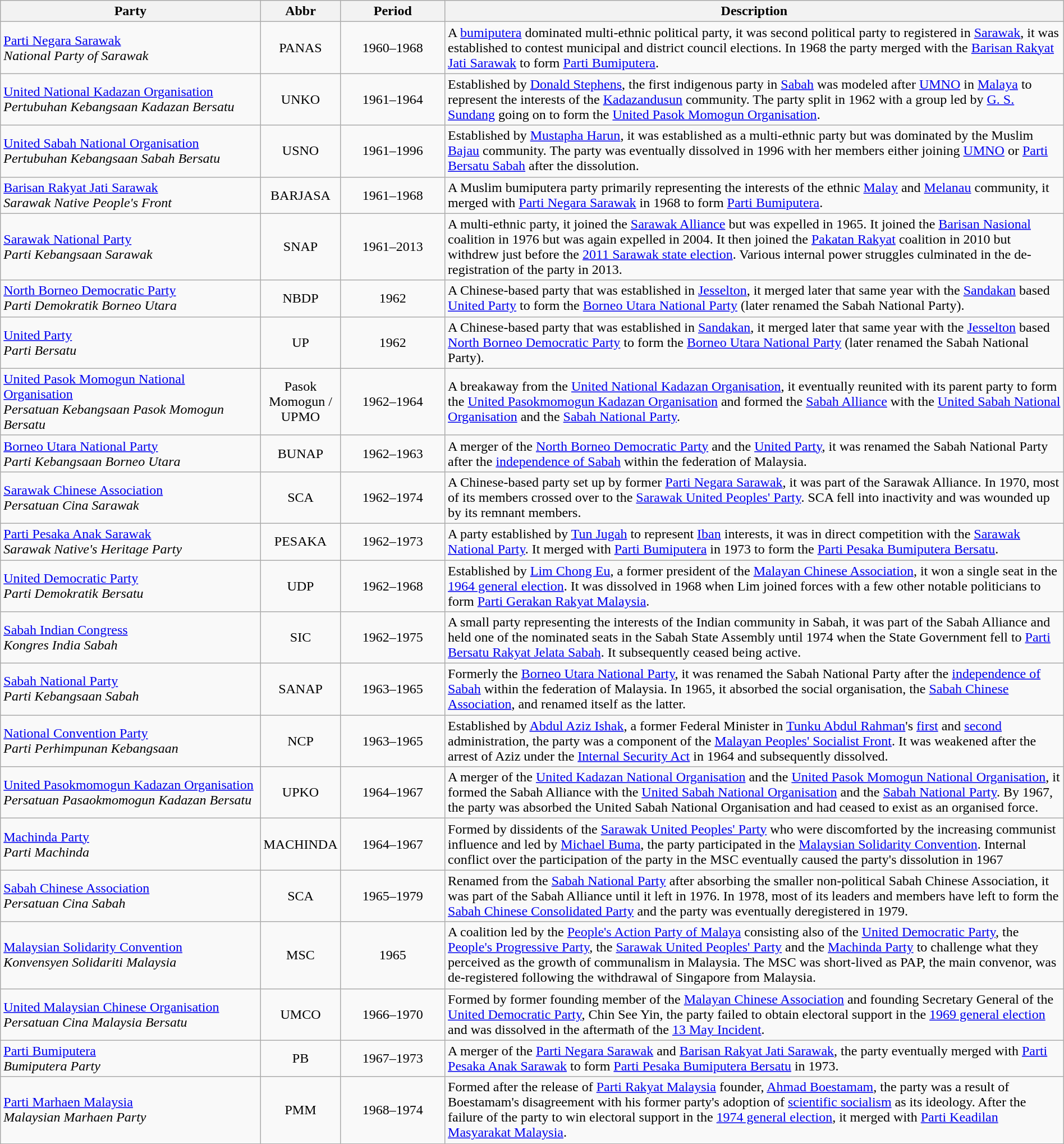<table class="wikitable collapsible collapsed"  style="width:100%;">
<tr>
<th>Party</th>
<th>Abbr</th>
<th>Period</th>
<th>Description</th>
</tr>
<tr>
<td width="25%"><a href='#'>Parti Negara Sarawak</a><br><em>National Party of Sarawak</em></td>
<td width="5%" style="text-align:center">PANAS</td>
<td width="10%" style="text-align:center">1960–1968</td>
<td width="60%">A <a href='#'>bumiputera</a> dominated multi-ethnic political party, it was second political party to registered in <a href='#'>Sarawak</a>, it was established to contest municipal and district council elections. In 1968 the party merged with the <a href='#'>Barisan Rakyat Jati Sarawak</a> to form <a href='#'>Parti Bumiputera</a>.</td>
</tr>
<tr>
<td width="25%"><a href='#'>United National Kadazan Organisation</a><br><em>Pertubuhan Kebangsaan Kadazan Bersatu</em></td>
<td width="5%" style="text-align:center">UNKO</td>
<td width="10%" style="text-align:center">1961–1964</td>
<td width="60%">Established by <a href='#'>Donald Stephens</a>, the first indigenous party in <a href='#'>Sabah</a> was modeled after <a href='#'>UMNO</a> in <a href='#'>Malaya</a> to represent the interests of the <a href='#'>Kadazandusun</a> community. The party split in 1962 with a group led by <a href='#'>G. S. Sundang</a> going on to form the <a href='#'>United Pasok Momogun Organisation</a>.</td>
</tr>
<tr>
<td width="25%"><a href='#'>United Sabah National Organisation</a><br><em>Pertubuhan Kebangsaan Sabah Bersatu</em></td>
<td width="5%" style="text-align:center">USNO</td>
<td width="10%" style="text-align:center">1961–1996</td>
<td width="60%">Established by <a href='#'>Mustapha Harun</a>, it was established as a multi-ethnic party but was dominated by the Muslim <a href='#'>Bajau</a> community. The party was eventually dissolved in 1996 with her members either joining <a href='#'>UMNO</a> or <a href='#'>Parti Bersatu Sabah</a> after the dissolution.</td>
</tr>
<tr>
<td width="25%"><a href='#'>Barisan Rakyat Jati Sarawak</a><br><em>Sarawak Native People's Front</em></td>
<td width="5%" style="text-align:center">BARJASA</td>
<td width="10%" style="text-align:center">1961–1968</td>
<td width="60%">A Muslim bumiputera party primarily representing the interests of the ethnic <a href='#'>Malay</a> and <a href='#'>Melanau</a> community, it merged with <a href='#'>Parti Negara Sarawak</a> in 1968 to form <a href='#'>Parti Bumiputera</a>.</td>
</tr>
<tr>
<td width="25%"><a href='#'>Sarawak National Party</a><br><em>Parti Kebangsaan Sarawak</em></td>
<td width="5%" style="text-align:center">SNAP</td>
<td width="10%" style="text-align:center">1961–2013</td>
<td width="60%">A multi-ethnic party, it joined the <a href='#'>Sarawak Alliance</a> but was expelled in 1965. It joined the <a href='#'>Barisan Nasional</a> coalition in 1976 but was again expelled in 2004. It then joined the <a href='#'>Pakatan Rakyat</a> coalition in 2010 but withdrew just before the <a href='#'>
2011 Sarawak state election</a>. Various internal power struggles culminated in the de-registration of the party in 2013.</td>
</tr>
<tr>
<td width="25%"><a href='#'>North Borneo Democratic Party</a><br><em>Parti Demokratik Borneo Utara</em></td>
<td width="5%" style="text-align:center">NBDP</td>
<td width="10%" style="text-align:center">1962</td>
<td width="60%">A Chinese-based party that was established in <a href='#'>Jesselton</a>, it merged later that same year with the <a href='#'>Sandakan</a> based <a href='#'>United Party</a> to form the <a href='#'>Borneo Utara National Party</a> (later renamed the Sabah National Party).</td>
</tr>
<tr>
<td width="25%"><a href='#'>United Party</a><br><em>Parti Bersatu</em></td>
<td width="5%" style="text-align:center">UP</td>
<td width="10%" style="text-align:center">1962</td>
<td width="60%">A Chinese-based party that was established in <a href='#'>Sandakan</a>, it merged later that same year with the <a href='#'>Jesselton</a> based <a href='#'>North Borneo Democratic Party</a> to form the <a href='#'>Borneo Utara National Party</a> (later renamed the Sabah National Party).</td>
</tr>
<tr>
<td width="25%"><a href='#'>United Pasok Momogun National Organisation</a><br><em>Persatuan Kebangsaan Pasok Momogun Bersatu</em></td>
<td width="5%" style="text-align:center">Pasok Momogun / UPMO</td>
<td width="10%" style="text-align:center">1962–1964</td>
<td width="60%">A breakaway from the <a href='#'>United National Kadazan Organisation</a>, it eventually reunited with its parent party to form the <a href='#'>United Pasokmomogun Kadazan Organisation</a> and formed the <a href='#'>Sabah Alliance</a> with the <a href='#'>United Sabah National Organisation</a> and the <a href='#'>Sabah National Party</a>.</td>
</tr>
<tr>
<td width="25%"><a href='#'>Borneo Utara National Party</a><br><em>Parti Kebangsaan Borneo Utara</em></td>
<td width="5%" style="text-align:center">BUNAP</td>
<td width="10%" style="text-align:center">1962–1963</td>
<td width="60%">A merger of the <a href='#'>North Borneo Democratic Party</a> and the <a href='#'>United Party</a>, it was renamed the Sabah National Party after the <a href='#'>independence of Sabah</a> within the federation of Malaysia.</td>
</tr>
<tr>
<td width="25%"><a href='#'>Sarawak Chinese Association</a><br><em>Persatuan Cina Sarawak</em></td>
<td width="5%" style="text-align:center">SCA</td>
<td width="10%" style="text-align:center">1962–1974</td>
<td width="60%">A Chinese-based party set up by former <a href='#'>Parti Negara Sarawak</a>, it was part of the Sarawak Alliance. In 1970, most of its members crossed over to the <a href='#'>Sarawak United Peoples' Party</a>. SCA fell into inactivity and was wounded up by its remnant members.</td>
</tr>
<tr>
<td width="25%"><a href='#'>Parti Pesaka Anak Sarawak</a><br><em>Sarawak Native's Heritage Party</em></td>
<td width="5%" style="text-align:center">PESAKA</td>
<td width="10%" style="text-align:center">1962–1973</td>
<td width="60%">A party established by <a href='#'>Tun Jugah</a> to represent <a href='#'>Iban</a> interests, it was in direct competition with the <a href='#'>Sarawak National Party</a>. It merged with <a href='#'>Parti Bumiputera</a> in 1973 to form the <a href='#'>Parti Pesaka Bumiputera Bersatu</a>.</td>
</tr>
<tr>
<td width="25%"><a href='#'>United Democratic Party</a><br><em>Parti Demokratik Bersatu</em></td>
<td width="5%" style="text-align:center">UDP</td>
<td width="10%" style="text-align:center">1962–1968</td>
<td width="60%">Established by <a href='#'>Lim Chong Eu</a>, a former president of the <a href='#'>Malayan Chinese Association</a>, it won a single seat in the <a href='#'>1964 general election</a>. It was dissolved in 1968 when Lim joined forces with a few other notable politicians to form <a href='#'>Parti Gerakan Rakyat Malaysia</a>.</td>
</tr>
<tr>
<td width="25%"><a href='#'>Sabah Indian Congress</a><br><em>Kongres India Sabah</em></td>
<td width="5%" style="text-align:center">SIC</td>
<td width="10%" style="text-align:center">1962–1975</td>
<td width="60%">A small party representing the interests of the Indian community in Sabah, it was part of the Sabah Alliance and held one of the nominated seats in the Sabah State Assembly until 1974 when the State Government fell to <a href='#'>Parti Bersatu Rakyat Jelata Sabah</a>. It subsequently ceased being active.</td>
</tr>
<tr>
<td width="25%"><a href='#'>Sabah National Party</a><br><em>Parti Kebangsaan Sabah</em></td>
<td width="5%" style="text-align:center">SANAP</td>
<td width="10%" style="text-align:center">1963–1965</td>
<td width="60%">Formerly the <a href='#'>Borneo Utara National Party</a>, it was renamed the Sabah National Party after the <a href='#'>independence of Sabah</a> within the federation of Malaysia. In 1965, it absorbed the social organisation, the <a href='#'>Sabah Chinese Association</a>, and renamed itself as the latter.</td>
</tr>
<tr>
<td width="25%"><a href='#'>National Convention Party</a><br><em>Parti Perhimpunan Kebangsaan</em></td>
<td width="5%" style="text-align:center">NCP</td>
<td width="10%" style="text-align:center">1963–1965</td>
<td width="60%">Established by <a href='#'>Abdul Aziz Ishak</a>, a former Federal Minister in <a href='#'>Tunku Abdul Rahman</a>'s <a href='#'>first</a> and <a href='#'>second</a> administration, the party was a component of the <a href='#'>Malayan Peoples' Socialist Front</a>. It was weakened after the arrest of Aziz under the <a href='#'>Internal Security Act</a> in 1964 and subsequently dissolved.</td>
</tr>
<tr>
<td width="25%"><a href='#'>United Pasokmomogun Kadazan Organisation</a><br><em>Persatuan Pasaokmomogun Kadazan Bersatu</em></td>
<td width="5%" style="text-align:center">UPKO</td>
<td width="10%" style="text-align:center">1964–1967</td>
<td width="60%">A merger of the <a href='#'>United Kadazan National Organisation</a> and the <a href='#'>United Pasok Momogun National Organisation</a>, it formed the Sabah Alliance with the <a href='#'>United Sabah National Organisation</a> and the <a href='#'>Sabah National Party</a>. By 1967, the party was absorbed the United Sabah National Organisation and had ceased to exist as an organised force.</td>
</tr>
<tr>
<td width="25%"><a href='#'>Machinda Party</a><br><em>Parti Machinda</em></td>
<td width="5%" style="text-align:center">MACHINDA</td>
<td width="10%" style="text-align:center">1964–1967</td>
<td width="60%">Formed by dissidents of the <a href='#'>Sarawak United Peoples' Party</a> who were discomforted by the increasing communist influence and led by <a href='#'>Michael Buma</a>, the party participated in the <a href='#'>Malaysian Solidarity Convention</a>. Internal conflict over the participation of the party in the MSC eventually caused the party's dissolution in 1967</td>
</tr>
<tr>
<td width="25%"><a href='#'>Sabah Chinese Association</a><br><em>Persatuan Cina Sabah</em></td>
<td width="5%" style="text-align:center">SCA</td>
<td width="10%" style="text-align:center">1965–1979</td>
<td width="60%">Renamed from the <a href='#'>Sabah National Party</a> after absorbing the smaller non-political Sabah Chinese Association, it was part of the Sabah Alliance until it left in 1976. In 1978, most of its leaders and members have left to form the <a href='#'>Sabah Chinese Consolidated Party</a> and the party was eventually deregistered in 1979.</td>
</tr>
<tr>
<td width="25%"><a href='#'>Malaysian Solidarity Convention</a><br><em>Konvensyen Solidariti Malaysia</em></td>
<td width="5%" style="text-align:center">MSC</td>
<td width="10%" style="text-align:center">1965</td>
<td width="60%">A coalition led by the <a href='#'>People's Action Party of Malaya</a> consisting also of the <a href='#'>United Democratic Party</a>, the <a href='#'>People's Progressive Party</a>, the <a href='#'>Sarawak United Peoples' Party</a> and the <a href='#'>Machinda Party</a> to challenge what they perceived as the growth of communalism in Malaysia. The MSC was short-lived as PAP, the main convenor, was de-registered following the withdrawal of Singapore from Malaysia.</td>
</tr>
<tr>
<td width="25%"><a href='#'>United Malaysian Chinese Organisation</a><br><em>Persatuan Cina Malaysia Bersatu</em></td>
<td width="5%" style="text-align:center">UMCO</td>
<td width="10%" style="text-align:center">1966–1970</td>
<td width="60%">Formed by former founding member of the <a href='#'>Malayan Chinese Association</a> and founding Secretary General of the <a href='#'>United Democratic Party</a>, Chin See Yin, the party failed to obtain electoral support in the <a href='#'>1969 general election</a> and was dissolved in the aftermath of the <a href='#'>13 May Incident</a>.</td>
</tr>
<tr>
<td width="25%"><a href='#'>Parti Bumiputera</a><br><em>Bumiputera Party</em></td>
<td width="5%" style="text-align:center">PB</td>
<td width="10%" style="text-align:center">1967–1973</td>
<td width="60%">A merger of the <a href='#'>Parti Negara Sarawak</a> and <a href='#'>Barisan Rakyat Jati Sarawak</a>, the party eventually merged with <a href='#'>Parti Pesaka Anak Sarawak</a> to form <a href='#'>Parti Pesaka Bumiputera Bersatu</a> in 1973.</td>
</tr>
<tr>
<td width="25%"><a href='#'>Parti Marhaen Malaysia</a><br><em>Malaysian Marhaen Party</em></td>
<td width="5%" style="text-align:center">PMM</td>
<td width="10%" style="text-align:center">1968–1974</td>
<td width="60%">Formed after the release of <a href='#'>Parti Rakyat Malaysia</a> founder, <a href='#'>Ahmad Boestamam</a>, the party was a result of Boestamam's disagreement with his former party's adoption of <a href='#'>scientific socialism</a> as its ideology. After the failure of the party to win electoral support in the <a href='#'>1974 general election</a>, it merged with <a href='#'>Parti Keadilan Masyarakat Malaysia</a>.</td>
</tr>
</table>
